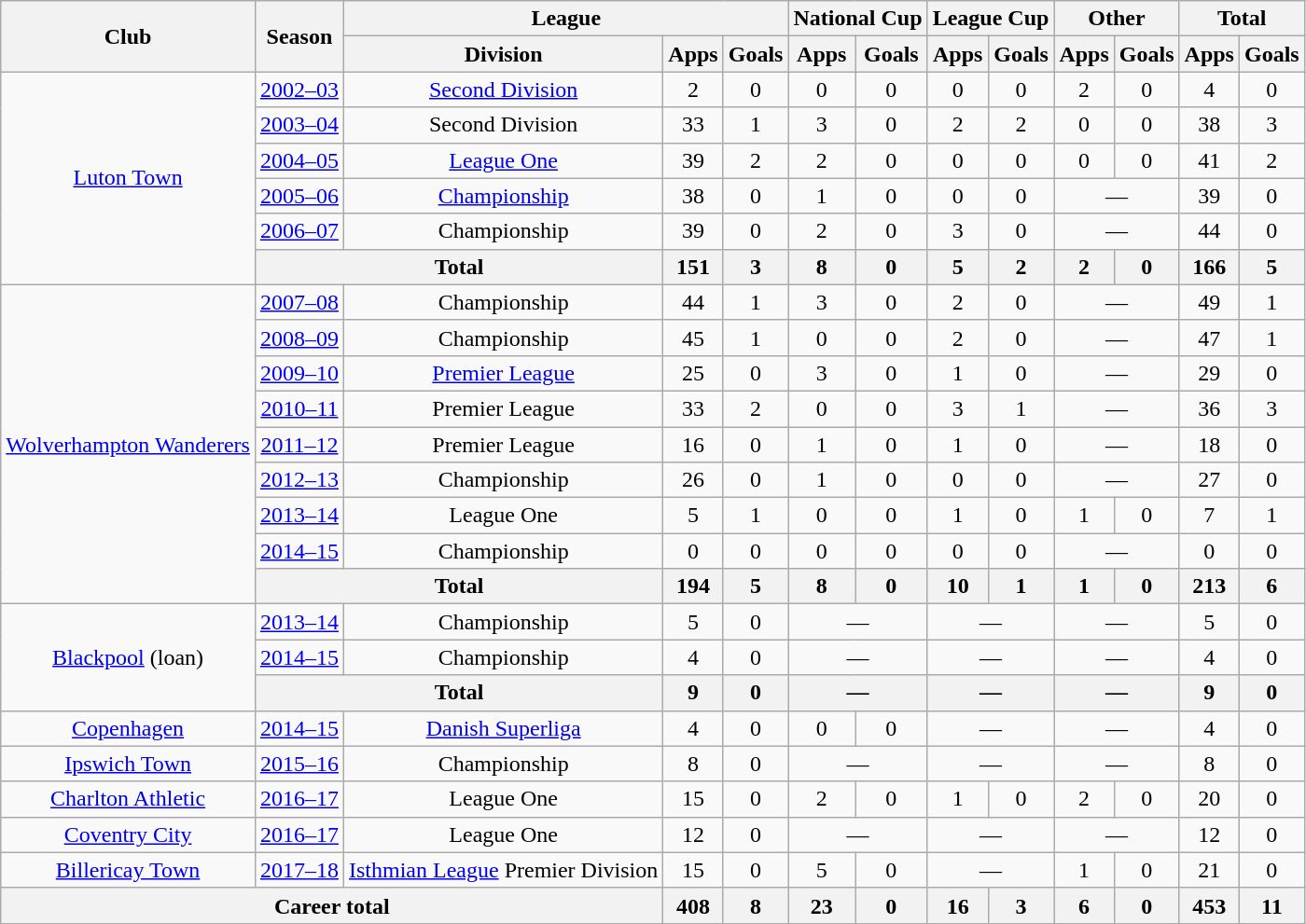<table class=wikitable style="text-align: center;">
<tr>
<th rowspan=2>Club</th>
<th rowspan=2>Season</th>
<th colspan=3>League</th>
<th colspan=2>National Cup</th>
<th colspan=2>League Cup</th>
<th colspan=2>Other</th>
<th colspan=2>Total</th>
</tr>
<tr>
<th>Division</th>
<th>Apps</th>
<th>Goals</th>
<th>Apps</th>
<th>Goals</th>
<th>Apps</th>
<th>Goals</th>
<th>Apps</th>
<th>Goals</th>
<th>Apps</th>
<th>Goals</th>
</tr>
<tr>
<td rowspan=6><a href='#'>Luton Town</a></td>
<td><a href='#'>2002–03</a></td>
<td><a href='#'>Second Division</a></td>
<td>2</td>
<td>0</td>
<td>0</td>
<td>0</td>
<td>0</td>
<td>0</td>
<td>2</td>
<td>0</td>
<td>4</td>
<td>0</td>
</tr>
<tr>
<td><a href='#'>2003–04</a></td>
<td>Second Division</td>
<td>33</td>
<td>1</td>
<td>3</td>
<td>0</td>
<td>2</td>
<td>2</td>
<td>0</td>
<td>0</td>
<td>38</td>
<td>3</td>
</tr>
<tr>
<td><a href='#'>2004–05</a></td>
<td><a href='#'>League One</a></td>
<td>39</td>
<td>2</td>
<td>2</td>
<td>0</td>
<td>0</td>
<td>0</td>
<td>0</td>
<td>0</td>
<td>41</td>
<td>2</td>
</tr>
<tr>
<td><a href='#'>2005–06</a></td>
<td><a href='#'>Championship</a></td>
<td>38</td>
<td>0</td>
<td>1</td>
<td>0</td>
<td>0</td>
<td>0</td>
<td colspan=2>—</td>
<td>39</td>
<td>0</td>
</tr>
<tr>
<td><a href='#'>2006–07</a></td>
<td>Championship</td>
<td>39</td>
<td>0</td>
<td>2</td>
<td>0</td>
<td>3</td>
<td>0</td>
<td colspan=2>—</td>
<td>44</td>
<td>0</td>
</tr>
<tr>
<th colspan=2>Total</th>
<th>151</th>
<th>3</th>
<th>8</th>
<th>0</th>
<th>5</th>
<th>2</th>
<th>2</th>
<th>0</th>
<th>166</th>
<th>5</th>
</tr>
<tr>
<td rowspan=9><a href='#'>Wolverhampton Wanderers</a></td>
<td><a href='#'>2007–08</a></td>
<td>Championship</td>
<td>44</td>
<td>1</td>
<td>3</td>
<td>0</td>
<td>2</td>
<td>0</td>
<td colspan=2>—</td>
<td>49</td>
<td>1</td>
</tr>
<tr>
<td><a href='#'>2008–09</a></td>
<td>Championship</td>
<td>45</td>
<td>1</td>
<td>0</td>
<td>0</td>
<td>2</td>
<td>0</td>
<td colspan=2>—</td>
<td>47</td>
<td>1</td>
</tr>
<tr>
<td><a href='#'>2009–10</a></td>
<td><a href='#'>Premier League</a></td>
<td>25</td>
<td>0</td>
<td>3</td>
<td>0</td>
<td>1</td>
<td>0</td>
<td colspan=2>—</td>
<td>29</td>
<td>0</td>
</tr>
<tr>
<td><a href='#'>2010–11</a></td>
<td>Premier League</td>
<td>33</td>
<td>2</td>
<td>0</td>
<td>0</td>
<td>3</td>
<td>1</td>
<td colspan=2>—</td>
<td>36</td>
<td>3</td>
</tr>
<tr>
<td><a href='#'>2011–12</a></td>
<td>Premier League</td>
<td>16</td>
<td>0</td>
<td>1</td>
<td>0</td>
<td>1</td>
<td>0</td>
<td colspan=2>—</td>
<td>18</td>
<td>0</td>
</tr>
<tr>
<td><a href='#'>2012–13</a></td>
<td>Championship</td>
<td>26</td>
<td>0</td>
<td>1</td>
<td>0</td>
<td>0</td>
<td>0</td>
<td colspan=2>—</td>
<td>27</td>
<td>0</td>
</tr>
<tr>
<td><a href='#'>2013–14</a></td>
<td>League One</td>
<td>5</td>
<td>1</td>
<td>0</td>
<td>0</td>
<td>1</td>
<td>0</td>
<td>1</td>
<td>0</td>
<td>7</td>
<td>1</td>
</tr>
<tr>
<td><a href='#'>2014–15</a></td>
<td>Championship</td>
<td>0</td>
<td>0</td>
<td>0</td>
<td>0</td>
<td>0</td>
<td>0</td>
<td colspan=2>—</td>
<td>0</td>
<td>0</td>
</tr>
<tr>
<th colspan=2>Total</th>
<th>194</th>
<th>5</th>
<th>8</th>
<th>0</th>
<th>10</th>
<th>1</th>
<th>1</th>
<th>0</th>
<th>213</th>
<th>6</th>
</tr>
<tr>
<td rowspan=3><a href='#'>Blackpool</a> (loan)</td>
<td><a href='#'>2013–14</a></td>
<td>Championship</td>
<td>5</td>
<td>0</td>
<td colspan=2>—</td>
<td colspan=2>—</td>
<td colspan=2>—</td>
<td>5</td>
<td>0</td>
</tr>
<tr>
<td><a href='#'>2014–15</a></td>
<td>Championship</td>
<td>4</td>
<td>0</td>
<td colspan=2>—</td>
<td colspan=2>—</td>
<td colspan=2>—</td>
<td>4</td>
<td>0</td>
</tr>
<tr>
<th colspan=2>Total</th>
<th>9</th>
<th>0</th>
<th colspan=2>—</th>
<th colspan=2>—</th>
<th colspan=2>—</th>
<th>9</th>
<th>0</th>
</tr>
<tr>
<td><a href='#'>Copenhagen</a></td>
<td><a href='#'>2014–15</a></td>
<td><a href='#'>Danish Superliga</a></td>
<td>4</td>
<td>0</td>
<td>0</td>
<td>0</td>
<td colspan=2>—</td>
<td colspan=2>—</td>
<td>4</td>
<td>0</td>
</tr>
<tr>
<td><a href='#'>Ipswich Town</a></td>
<td><a href='#'>2015–16</a></td>
<td>Championship</td>
<td>8</td>
<td>0</td>
<td colspan=2>—</td>
<td colspan=2>—</td>
<td colspan=2>—</td>
<td>8</td>
<td>0</td>
</tr>
<tr>
<td><a href='#'>Charlton Athletic</a></td>
<td><a href='#'>2016–17</a></td>
<td>League One</td>
<td>15</td>
<td>0</td>
<td>2</td>
<td>0</td>
<td>1</td>
<td>0</td>
<td>2</td>
<td>0</td>
<td>20</td>
<td>0</td>
</tr>
<tr>
<td><a href='#'>Coventry City</a></td>
<td><a href='#'>2016–17</a></td>
<td>League One</td>
<td>12</td>
<td>0</td>
<td colspan=2>—</td>
<td colspan=2>—</td>
<td colspan=2>—</td>
<td>12</td>
<td>0</td>
</tr>
<tr>
<td><a href='#'>Billericay Town</a></td>
<td><a href='#'>2017–18</a></td>
<td><a href='#'>Isthmian League</a> Premier Division</td>
<td>15</td>
<td>0</td>
<td>5</td>
<td>0</td>
<td colspan=2>—</td>
<td>1</td>
<td>0</td>
<td>21</td>
<td>0</td>
</tr>
<tr>
<th colspan=3>Career total</th>
<th>408</th>
<th>8</th>
<th>23</th>
<th>0</th>
<th>16</th>
<th>3</th>
<th>6</th>
<th>0</th>
<th>453</th>
<th>11</th>
</tr>
</table>
